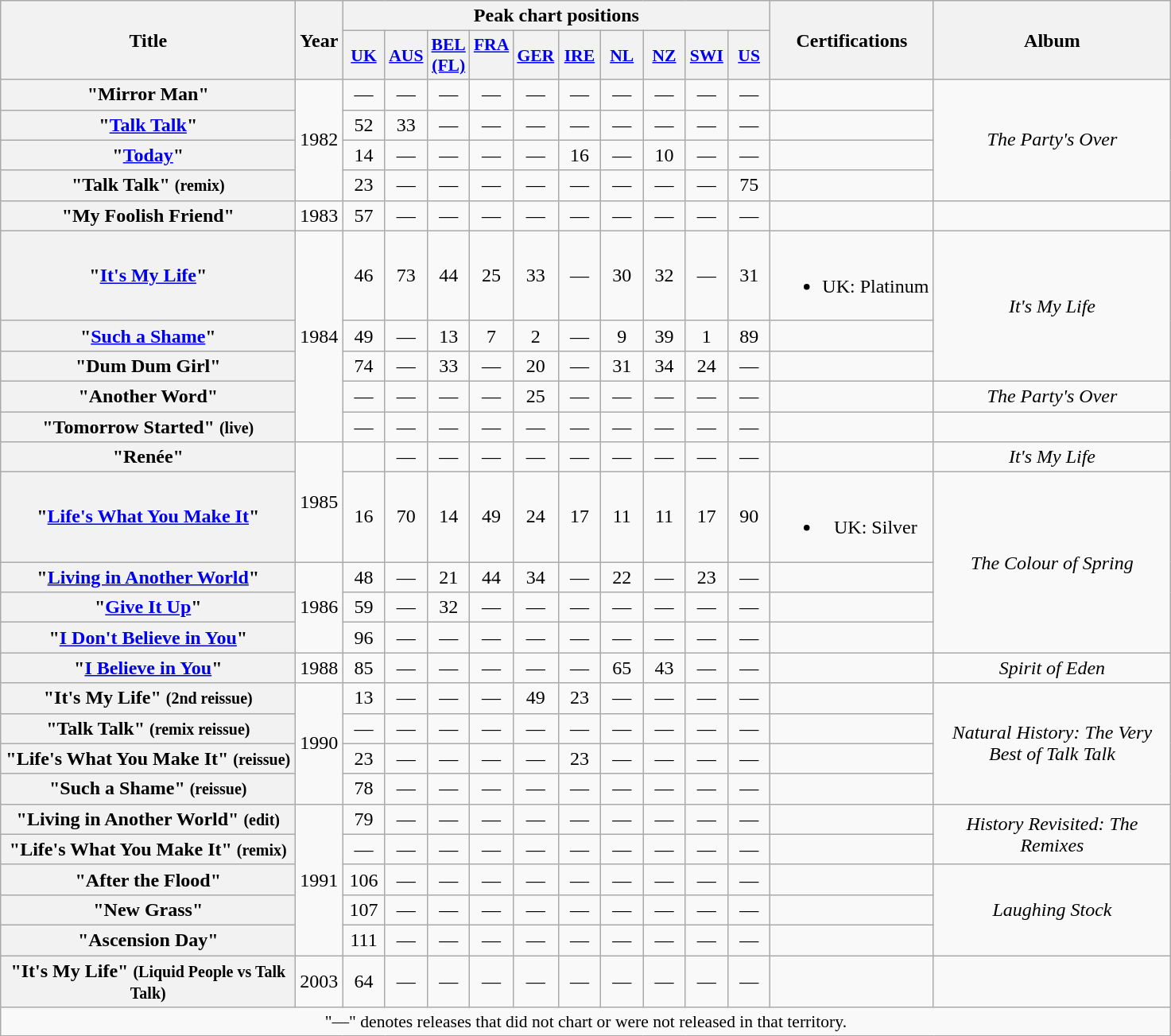<table class="wikitable plainrowheaders" style="text-align:center;">
<tr>
<th rowspan="2" scope="col" style="width:15em;">Title</th>
<th rowspan="2" scope="col" style="width:2em;">Year</th>
<th colspan="10">Peak chart positions</th>
<th rowspan="2">Certifications</th>
<th rowspan="2" style="width:12em;">Album</th>
</tr>
<tr>
<th scope="col" style="width:2em;font-size:90%;"><a href='#'>UK</a><br></th>
<th scope="col" style="width:2em;font-size:90%;"><a href='#'>AUS</a><br></th>
<th scope="col" style="width:2em;font-size:90%;"><a href='#'>BEL (FL)</a><br></th>
<th scope="col" style="width:2em;font-size:90%;"><a href='#'>FRA</a><br><br></th>
<th scope="col" style="width:2em;font-size:90%;"><a href='#'>GER</a><br></th>
<th scope="col" style="width:2em;font-size:90%;"><a href='#'>IRE</a><br></th>
<th scope="col" style="width:2em;font-size:90%;"><a href='#'>NL</a><br></th>
<th scope="col" style="width:2em;font-size:90%;"><a href='#'>NZ</a><br></th>
<th scope="col" style="width:2em;font-size:90%;"><a href='#'>SWI</a><br></th>
<th scope="col" style="width:2em;font-size:90%;"><a href='#'>US</a><br></th>
</tr>
<tr>
<th scope="row">"Mirror Man"</th>
<td rowspan="4">1982</td>
<td>—</td>
<td>—</td>
<td>—</td>
<td>—</td>
<td>—</td>
<td>—</td>
<td>—</td>
<td>—</td>
<td>—</td>
<td>—</td>
<td></td>
<td rowspan="4"><em>The Party's Over</em></td>
</tr>
<tr>
<th scope="row">"<a href='#'>Talk Talk</a>"</th>
<td>52</td>
<td>33</td>
<td>—</td>
<td>—</td>
<td>—</td>
<td>—</td>
<td>—</td>
<td>—</td>
<td>—</td>
<td>—</td>
<td></td>
</tr>
<tr>
<th scope="row">"<a href='#'>Today</a>"</th>
<td>14</td>
<td>—</td>
<td>—</td>
<td>—</td>
<td>—</td>
<td>16</td>
<td>—</td>
<td>10</td>
<td>—</td>
<td>—</td>
<td></td>
</tr>
<tr>
<th scope="row">"Talk Talk" <small>(remix)</small></th>
<td>23</td>
<td>—</td>
<td>—</td>
<td>—</td>
<td>—</td>
<td>—</td>
<td>—</td>
<td>—</td>
<td>—</td>
<td>75</td>
<td></td>
</tr>
<tr>
<th scope="row">"My Foolish Friend"</th>
<td>1983</td>
<td>57</td>
<td>—</td>
<td>—</td>
<td>—</td>
<td>—</td>
<td>—</td>
<td>—</td>
<td>—</td>
<td>—</td>
<td>—</td>
<td></td>
<td></td>
</tr>
<tr>
<th scope="row">"<a href='#'>It's My Life</a>"</th>
<td rowspan="5">1984</td>
<td>46</td>
<td>73</td>
<td>44</td>
<td>25</td>
<td>33</td>
<td>—</td>
<td>30</td>
<td>32</td>
<td>—</td>
<td>31</td>
<td><br><ul><li>UK: Platinum</li></ul></td>
<td rowspan="3"><em>It's My Life</em></td>
</tr>
<tr>
<th scope="row">"<a href='#'>Such a Shame</a>"</th>
<td>49</td>
<td>—</td>
<td>13</td>
<td>7</td>
<td>2</td>
<td>—</td>
<td>9</td>
<td>39</td>
<td>1</td>
<td>89</td>
<td></td>
</tr>
<tr>
<th scope="row">"Dum Dum Girl"</th>
<td>74</td>
<td>—</td>
<td>33</td>
<td>—</td>
<td>20</td>
<td>—</td>
<td>31</td>
<td>34</td>
<td>24</td>
<td>—</td>
<td></td>
</tr>
<tr>
<th scope="row">"Another Word" </th>
<td>—</td>
<td>—</td>
<td>—</td>
<td>—</td>
<td>25</td>
<td>—</td>
<td>—</td>
<td>—</td>
<td>—</td>
<td>—</td>
<td></td>
<td><em>The Party's Over</em></td>
</tr>
<tr>
<th scope="row">"Tomorrow Started" <small>(live)</small> </th>
<td>—</td>
<td>—</td>
<td>—</td>
<td>—</td>
<td>—</td>
<td>—</td>
<td>—</td>
<td>—</td>
<td>—</td>
<td>—</td>
<td></td>
<td></td>
</tr>
<tr>
<th scope="row">"Renée"</th>
<td rowspan="2">1985</td>
<td></td>
<td>—</td>
<td>—</td>
<td>—</td>
<td>—</td>
<td>—</td>
<td>—</td>
<td>—</td>
<td>—</td>
<td>—</td>
<td></td>
<td><em>It's My Life</em></td>
</tr>
<tr>
<th scope="row">"<a href='#'>Life's What You Make It</a>"</th>
<td>16</td>
<td>70</td>
<td>14</td>
<td>49</td>
<td>24</td>
<td>17</td>
<td>11</td>
<td>11</td>
<td>17</td>
<td>90</td>
<td><br><ul><li>UK: Silver</li></ul></td>
<td rowspan="4"><em>The Colour of Spring</em></td>
</tr>
<tr>
<th scope="row">"<a href='#'>Living in Another World</a>"</th>
<td rowspan="3">1986</td>
<td>48</td>
<td>—</td>
<td>21</td>
<td>44</td>
<td>34</td>
<td>—</td>
<td>22</td>
<td>—</td>
<td>23</td>
<td>—</td>
<td></td>
</tr>
<tr>
<th scope="row">"<a href='#'>Give It Up</a>"</th>
<td>59</td>
<td>—</td>
<td>32</td>
<td>—</td>
<td>—</td>
<td>—</td>
<td>—</td>
<td>—</td>
<td>—</td>
<td>—</td>
<td></td>
</tr>
<tr>
<th scope="row">"<a href='#'>I Don't Believe in You</a>"</th>
<td>96</td>
<td>—</td>
<td>—</td>
<td>—</td>
<td>—</td>
<td>—</td>
<td>—</td>
<td>—</td>
<td>—</td>
<td>—</td>
<td></td>
</tr>
<tr>
<th scope="row">"<a href='#'>I Believe in You</a>"</th>
<td>1988</td>
<td>85</td>
<td>—</td>
<td>—</td>
<td>—</td>
<td>—</td>
<td>—</td>
<td>65</td>
<td>43</td>
<td>—</td>
<td>—</td>
<td></td>
<td><em>Spirit of Eden</em></td>
</tr>
<tr>
<th scope="row">"It's My Life" <small>(2nd reissue)</small></th>
<td rowspan="4">1990</td>
<td>13</td>
<td>—</td>
<td>—</td>
<td>—</td>
<td>49</td>
<td>23</td>
<td>—</td>
<td>—</td>
<td>—</td>
<td>—</td>
<td></td>
<td rowspan="4"><em>Natural History: The Very Best of Talk Talk</em></td>
</tr>
<tr>
<th scope="row">"Talk Talk" <small>(remix reissue)</small> </th>
<td>—</td>
<td>—</td>
<td>—</td>
<td>—</td>
<td>—</td>
<td>—</td>
<td>—</td>
<td>—</td>
<td>—</td>
<td>—</td>
<td></td>
</tr>
<tr>
<th scope="row">"Life's What You Make It" <small>(reissue)</small></th>
<td>23</td>
<td>—</td>
<td>—</td>
<td>—</td>
<td>—</td>
<td>23</td>
<td>—</td>
<td>—</td>
<td>—</td>
<td>—</td>
<td></td>
</tr>
<tr>
<th scope="row">"Such a Shame" <small>(reissue)</small></th>
<td>78</td>
<td>—</td>
<td>—</td>
<td>—</td>
<td>—</td>
<td>—</td>
<td>—</td>
<td>—</td>
<td>—</td>
<td>—</td>
<td></td>
</tr>
<tr>
<th scope="row">"Living in Another World" <small>(edit)</small></th>
<td rowspan="5">1991</td>
<td>79</td>
<td>—</td>
<td>—</td>
<td>—</td>
<td>—</td>
<td>—</td>
<td>—</td>
<td>—</td>
<td>—</td>
<td>—</td>
<td></td>
<td rowspan="2"><em>History Revisited: The Remixes</em></td>
</tr>
<tr>
<th scope="row">"Life's What You Make It" <small>(remix)</small> </th>
<td>—</td>
<td>—</td>
<td>—</td>
<td>—</td>
<td>—</td>
<td>—</td>
<td>—</td>
<td>—</td>
<td>—</td>
<td>—</td>
<td></td>
</tr>
<tr>
<th scope="row">"After the Flood"</th>
<td>106</td>
<td>—</td>
<td>—</td>
<td>—</td>
<td>—</td>
<td>—</td>
<td>—</td>
<td>—</td>
<td>—</td>
<td>—</td>
<td></td>
<td rowspan="3"><em>Laughing Stock</em></td>
</tr>
<tr>
<th scope="row">"New Grass"</th>
<td>107</td>
<td>—</td>
<td>—</td>
<td>—</td>
<td>—</td>
<td>—</td>
<td>—</td>
<td>—</td>
<td>—</td>
<td>—</td>
<td></td>
</tr>
<tr>
<th scope="row">"Ascension Day"</th>
<td>111</td>
<td>—</td>
<td>—</td>
<td>—</td>
<td>—</td>
<td>—</td>
<td>—</td>
<td>—</td>
<td>—</td>
<td>—</td>
<td></td>
</tr>
<tr>
<th scope="row">"It's My Life" <small>(Liquid People vs Talk Talk)</small></th>
<td>2003</td>
<td>64</td>
<td>—</td>
<td>—</td>
<td>—</td>
<td>—</td>
<td>—</td>
<td>—</td>
<td>—</td>
<td>—</td>
<td>—</td>
<td></td>
<td></td>
</tr>
<tr>
<td colspan="14" style="font-size:90%">"—" denotes releases that did not chart or were not released in that territory.</td>
</tr>
</table>
